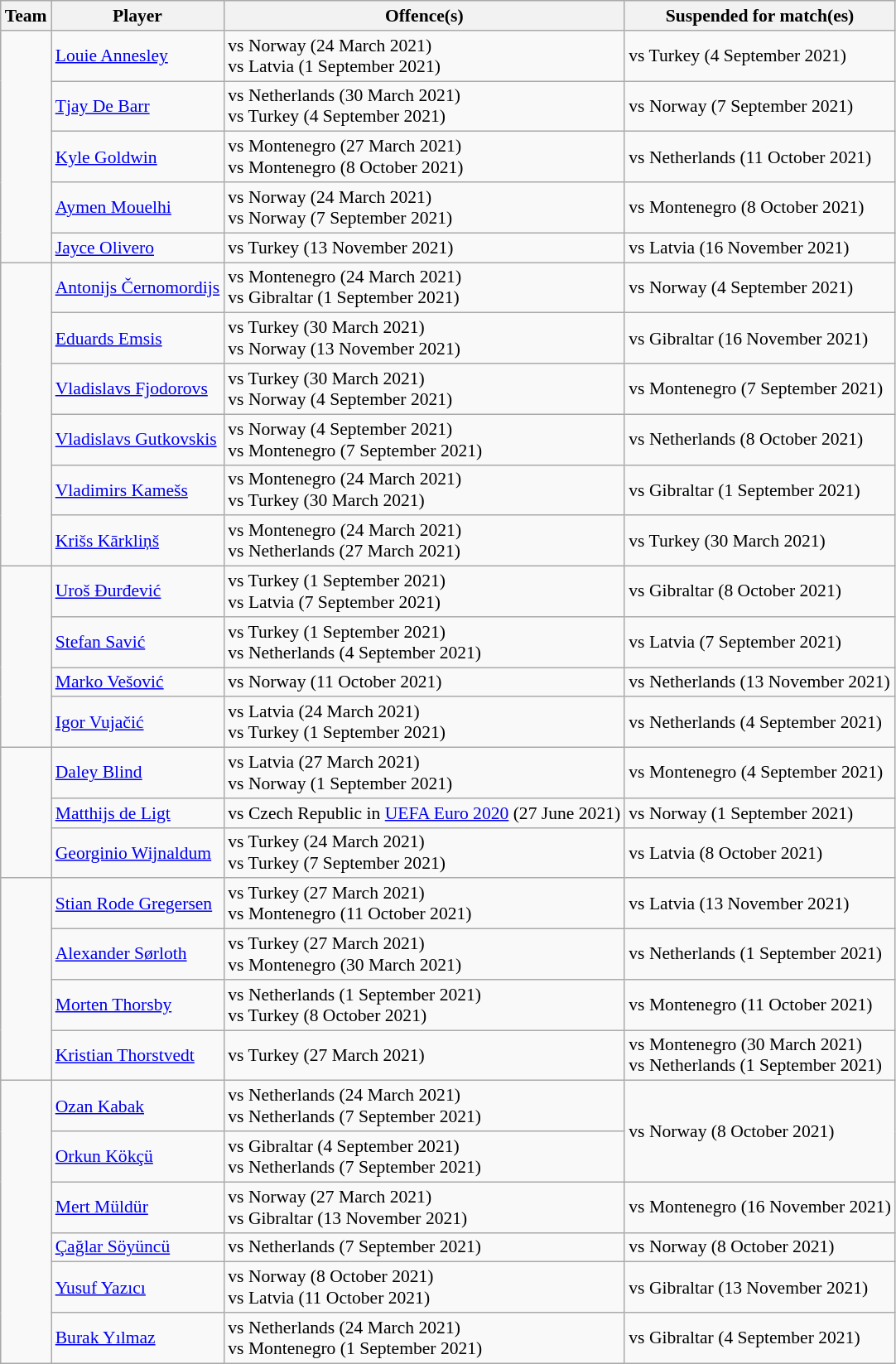<table class="wikitable" style="font-size:90%">
<tr>
<th>Team</th>
<th>Player</th>
<th>Offence(s)</th>
<th>Suspended for match(es)</th>
</tr>
<tr>
<td rowspan=5></td>
<td><a href='#'>Louie Annesley</a></td>
<td> vs Norway (24 March 2021)<br> vs Latvia (1 September 2021)</td>
<td>vs Turkey (4 September 2021)</td>
</tr>
<tr>
<td><a href='#'>Tjay De Barr</a></td>
<td> vs Netherlands (30 March 2021)<br> vs Turkey (4 September 2021)</td>
<td>vs Norway (7 September 2021)</td>
</tr>
<tr>
<td><a href='#'>Kyle Goldwin</a></td>
<td> vs Montenegro (27 March 2021)<br> vs Montenegro (8 October 2021)</td>
<td>vs Netherlands (11 October 2021)</td>
</tr>
<tr>
<td><a href='#'>Aymen Mouelhi</a></td>
<td> vs Norway (24 March 2021)<br> vs Norway (7 September 2021)</td>
<td>vs Montenegro (8 October 2021)</td>
</tr>
<tr>
<td><a href='#'>Jayce Olivero</a></td>
<td> vs Turkey (13 November 2021)</td>
<td>vs Latvia (16 November 2021)</td>
</tr>
<tr>
<td rowspan=6></td>
<td><a href='#'>Antonijs Černomordijs</a></td>
<td> vs Montenegro (24 March 2021)<br> vs Gibraltar (1 September 2021)</td>
<td>vs Norway (4 September 2021)</td>
</tr>
<tr>
<td><a href='#'>Eduards Emsis</a></td>
<td> vs Turkey (30 March 2021)<br> vs Norway (13 November 2021)</td>
<td>vs Gibraltar (16 November 2021)</td>
</tr>
<tr>
<td><a href='#'>Vladislavs Fjodorovs</a></td>
<td> vs Turkey (30 March 2021)<br> vs Norway (4 September 2021)</td>
<td>vs Montenegro (7 September 2021)</td>
</tr>
<tr>
<td><a href='#'>Vladislavs Gutkovskis</a></td>
<td> vs Norway (4 September 2021)<br> vs Montenegro (7 September 2021)</td>
<td>vs Netherlands (8 October 2021)</td>
</tr>
<tr>
<td><a href='#'>Vladimirs Kamešs</a></td>
<td> vs Montenegro (24 March 2021)<br> vs Turkey (30 March 2021)</td>
<td>vs Gibraltar (1 September 2021)</td>
</tr>
<tr>
<td><a href='#'>Krišs Kārkliņš</a></td>
<td> vs Montenegro (24 March 2021)<br> vs Netherlands (27 March 2021)</td>
<td>vs Turkey (30 March 2021)</td>
</tr>
<tr>
<td rowspan=4></td>
<td><a href='#'>Uroš Đurđević</a></td>
<td> vs Turkey (1 September 2021)<br> vs Latvia (7 September 2021)</td>
<td>vs Gibraltar (8 October 2021)</td>
</tr>
<tr>
<td><a href='#'>Stefan Savić</a></td>
<td> vs Turkey (1 September 2021)<br> vs Netherlands (4 September 2021)</td>
<td>vs Latvia (7 September 2021)</td>
</tr>
<tr>
<td><a href='#'>Marko Vešović</a></td>
<td> vs Norway (11 October 2021)</td>
<td>vs Netherlands (13 November 2021)</td>
</tr>
<tr>
<td><a href='#'>Igor Vujačić</a></td>
<td> vs Latvia (24 March 2021)<br> vs Turkey (1 September 2021)</td>
<td>vs Netherlands (4 September 2021)</td>
</tr>
<tr>
<td rowspan=3></td>
<td><a href='#'>Daley Blind</a></td>
<td> vs Latvia (27 March 2021)<br> vs Norway (1 September 2021)</td>
<td>vs Montenegro (4 September 2021)</td>
</tr>
<tr>
<td><a href='#'>Matthijs de Ligt</a></td>
<td> vs Czech Republic in <a href='#'>UEFA Euro 2020</a> (27 June 2021)</td>
<td>vs Norway (1 September 2021)</td>
</tr>
<tr>
<td><a href='#'>Georginio Wijnaldum</a></td>
<td> vs Turkey (24 March 2021)<br> vs Turkey (7 September 2021)</td>
<td>vs Latvia (8 October 2021)</td>
</tr>
<tr>
<td rowspan=4></td>
<td><a href='#'>Stian Rode Gregersen</a></td>
<td> vs Turkey (27 March 2021)<br> vs Montenegro (11 October 2021)</td>
<td>vs Latvia (13 November 2021)</td>
</tr>
<tr>
<td><a href='#'>Alexander Sørloth</a></td>
<td> vs Turkey (27 March 2021)<br> vs Montenegro (30 March 2021)</td>
<td>vs Netherlands (1 September 2021)</td>
</tr>
<tr>
<td><a href='#'>Morten Thorsby</a></td>
<td> vs Netherlands (1 September 2021)<br> vs Turkey (8 October 2021)</td>
<td>vs Montenegro (11 October 2021)</td>
</tr>
<tr>
<td><a href='#'>Kristian Thorstvedt</a></td>
<td> vs Turkey (27 March 2021)</td>
<td>vs Montenegro (30 March 2021)<br>vs Netherlands (1 September 2021)</td>
</tr>
<tr>
<td rowspan=6></td>
<td><a href='#'>Ozan Kabak</a></td>
<td> vs Netherlands (24 March 2021)<br> vs Netherlands (7 September 2021)</td>
<td rowspan=2>vs Norway (8 October 2021)</td>
</tr>
<tr>
<td><a href='#'>Orkun Kökçü</a></td>
<td> vs Gibraltar (4 September 2021)<br> vs Netherlands (7 September 2021)</td>
</tr>
<tr>
<td><a href='#'>Mert Müldür</a></td>
<td> vs Norway (27 March 2021)<br> vs Gibraltar (13 November 2021)</td>
<td>vs Montenegro (16 November 2021)</td>
</tr>
<tr>
<td><a href='#'>Çağlar Söyüncü</a></td>
<td> vs Netherlands (7 September 2021)</td>
<td>vs Norway (8 October 2021)</td>
</tr>
<tr>
<td><a href='#'>Yusuf Yazıcı</a></td>
<td> vs Norway (8 October 2021)<br> vs Latvia (11 October 2021)</td>
<td>vs Gibraltar (13 November 2021)</td>
</tr>
<tr>
<td><a href='#'>Burak Yılmaz</a></td>
<td> vs Netherlands (24 March 2021)<br> vs Montenegro (1 September 2021)</td>
<td>vs Gibraltar (4 September 2021)</td>
</tr>
</table>
